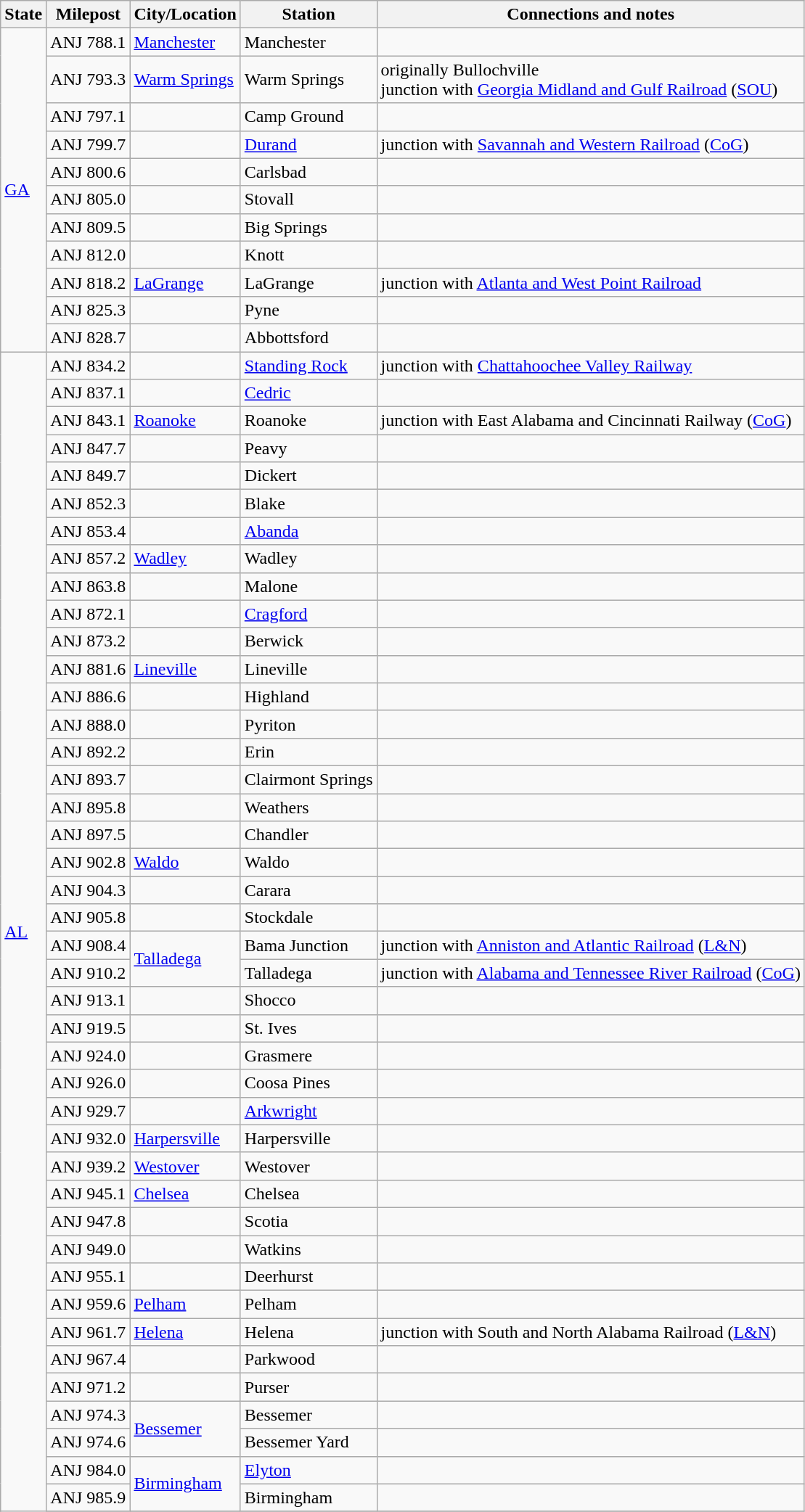<table class="wikitable">
<tr>
<th>State</th>
<th>Milepost</th>
<th>City/Location</th>
<th>Station</th>
<th>Connections and notes</th>
</tr>
<tr>
<td ! rowspan="11"><a href='#'>GA</a></td>
<td>ANJ 788.1</td>
<td><a href='#'>Manchester</a></td>
<td>Manchester</td>
<td></td>
</tr>
<tr>
<td>ANJ 793.3</td>
<td><a href='#'>Warm Springs</a></td>
<td>Warm Springs</td>
<td>originally Bullochville<br>junction with <a href='#'>Georgia Midland and Gulf Railroad</a> (<a href='#'>SOU</a>)</td>
</tr>
<tr>
<td>ANJ 797.1</td>
<td></td>
<td>Camp Ground</td>
<td></td>
</tr>
<tr>
<td>ANJ 799.7</td>
<td></td>
<td><a href='#'>Durand</a></td>
<td>junction with <a href='#'>Savannah and Western Railroad</a> (<a href='#'>CoG</a>)</td>
</tr>
<tr>
<td>ANJ 800.6</td>
<td></td>
<td>Carlsbad</td>
<td></td>
</tr>
<tr>
<td>ANJ 805.0</td>
<td></td>
<td>Stovall</td>
<td></td>
</tr>
<tr>
<td>ANJ 809.5</td>
<td></td>
<td>Big Springs</td>
<td></td>
</tr>
<tr>
<td>ANJ 812.0</td>
<td></td>
<td>Knott</td>
<td></td>
</tr>
<tr>
<td>ANJ 818.2</td>
<td><a href='#'>LaGrange</a></td>
<td>LaGrange</td>
<td>junction with <a href='#'>Atlanta and West Point Railroad</a></td>
</tr>
<tr>
<td>ANJ 825.3</td>
<td></td>
<td>Pyne</td>
<td></td>
</tr>
<tr>
<td>ANJ 828.7</td>
<td></td>
<td>Abbottsford</td>
<td></td>
</tr>
<tr>
<td ! rowspan="46"><a href='#'>AL</a></td>
<td>ANJ 834.2</td>
<td></td>
<td><a href='#'>Standing Rock</a></td>
<td>junction with <a href='#'>Chattahoochee Valley Railway</a></td>
</tr>
<tr>
<td>ANJ 837.1</td>
<td></td>
<td><a href='#'>Cedric</a></td>
<td></td>
</tr>
<tr>
<td>ANJ 843.1</td>
<td><a href='#'>Roanoke</a></td>
<td>Roanoke</td>
<td>junction with East Alabama and Cincinnati Railway (<a href='#'>CoG</a>)</td>
</tr>
<tr>
<td>ANJ 847.7</td>
<td></td>
<td>Peavy</td>
<td></td>
</tr>
<tr>
<td>ANJ 849.7</td>
<td></td>
<td>Dickert</td>
<td></td>
</tr>
<tr>
<td>ANJ 852.3</td>
<td></td>
<td>Blake</td>
<td></td>
</tr>
<tr>
<td>ANJ 853.4</td>
<td></td>
<td><a href='#'>Abanda</a></td>
<td></td>
</tr>
<tr>
<td>ANJ 857.2</td>
<td><a href='#'>Wadley</a></td>
<td>Wadley</td>
<td></td>
</tr>
<tr>
<td>ANJ 863.8</td>
<td></td>
<td>Malone</td>
<td></td>
</tr>
<tr>
<td>ANJ 872.1</td>
<td></td>
<td><a href='#'>Cragford</a></td>
<td></td>
</tr>
<tr>
<td>ANJ 873.2</td>
<td></td>
<td>Berwick</td>
<td></td>
</tr>
<tr>
<td>ANJ 881.6</td>
<td><a href='#'>Lineville</a></td>
<td>Lineville</td>
<td></td>
</tr>
<tr>
<td>ANJ 886.6</td>
<td></td>
<td>Highland</td>
<td></td>
</tr>
<tr>
<td>ANJ 888.0</td>
<td></td>
<td>Pyriton</td>
<td></td>
</tr>
<tr>
<td>ANJ 892.2</td>
<td></td>
<td>Erin</td>
<td></td>
</tr>
<tr>
<td>ANJ 893.7</td>
<td></td>
<td>Clairmont Springs</td>
<td></td>
</tr>
<tr>
<td>ANJ 895.8</td>
<td></td>
<td>Weathers</td>
<td></td>
</tr>
<tr>
<td>ANJ 897.5</td>
<td></td>
<td>Chandler</td>
<td></td>
</tr>
<tr>
<td>ANJ 902.8</td>
<td><a href='#'>Waldo</a></td>
<td>Waldo</td>
<td></td>
</tr>
<tr>
<td>ANJ 904.3</td>
<td></td>
<td>Carara</td>
<td></td>
</tr>
<tr>
<td>ANJ 905.8</td>
<td></td>
<td>Stockdale</td>
<td></td>
</tr>
<tr>
<td>ANJ 908.4</td>
<td ! rowspan="2"><a href='#'>Talladega</a></td>
<td>Bama Junction</td>
<td>junction with <a href='#'>Anniston and Atlantic Railroad</a> (<a href='#'>L&N</a>)</td>
</tr>
<tr>
<td>ANJ 910.2</td>
<td>Talladega</td>
<td>junction with <a href='#'>Alabama and Tennessee River Railroad</a> (<a href='#'>CoG</a>)</td>
</tr>
<tr>
<td>ANJ 913.1</td>
<td></td>
<td>Shocco</td>
<td></td>
</tr>
<tr>
<td>ANJ 919.5</td>
<td></td>
<td>St. Ives</td>
<td></td>
</tr>
<tr>
<td>ANJ 924.0</td>
<td></td>
<td>Grasmere</td>
<td></td>
</tr>
<tr>
<td>ANJ 926.0</td>
<td></td>
<td>Coosa Pines</td>
<td></td>
</tr>
<tr>
<td>ANJ 929.7</td>
<td></td>
<td><a href='#'>Arkwright</a></td>
<td></td>
</tr>
<tr>
<td>ANJ 932.0</td>
<td><a href='#'>Harpersville</a></td>
<td>Harpersville</td>
<td></td>
</tr>
<tr>
<td>ANJ 939.2</td>
<td><a href='#'>Westover</a></td>
<td>Westover</td>
<td></td>
</tr>
<tr>
<td>ANJ 945.1</td>
<td><a href='#'>Chelsea</a></td>
<td>Chelsea</td>
<td></td>
</tr>
<tr>
<td>ANJ 947.8</td>
<td></td>
<td>Scotia</td>
<td></td>
</tr>
<tr>
<td>ANJ 949.0</td>
<td></td>
<td>Watkins</td>
<td></td>
</tr>
<tr>
<td>ANJ 955.1</td>
<td></td>
<td>Deerhurst</td>
<td></td>
</tr>
<tr>
<td>ANJ 959.6</td>
<td><a href='#'>Pelham</a></td>
<td>Pelham</td>
<td></td>
</tr>
<tr>
<td>ANJ 961.7</td>
<td><a href='#'>Helena</a></td>
<td>Helena</td>
<td>junction with South and North Alabama Railroad (<a href='#'>L&N</a>)</td>
</tr>
<tr>
<td>ANJ 967.4</td>
<td></td>
<td>Parkwood</td>
<td></td>
</tr>
<tr>
<td>ANJ 971.2</td>
<td></td>
<td>Purser</td>
<td></td>
</tr>
<tr>
<td>ANJ 974.3</td>
<td ! rowspan="2"><a href='#'>Bessemer</a></td>
<td>Bessemer</td>
<td></td>
</tr>
<tr>
<td>ANJ 974.6</td>
<td>Bessemer Yard</td>
<td></td>
</tr>
<tr>
<td>ANJ 984.0</td>
<td ! rowspan="2"><a href='#'>Birmingham</a></td>
<td><a href='#'>Elyton</a></td>
<td></td>
</tr>
<tr>
<td>ANJ 985.9</td>
<td>Birmingham</td>
<td></td>
</tr>
<tr>
</tr>
</table>
